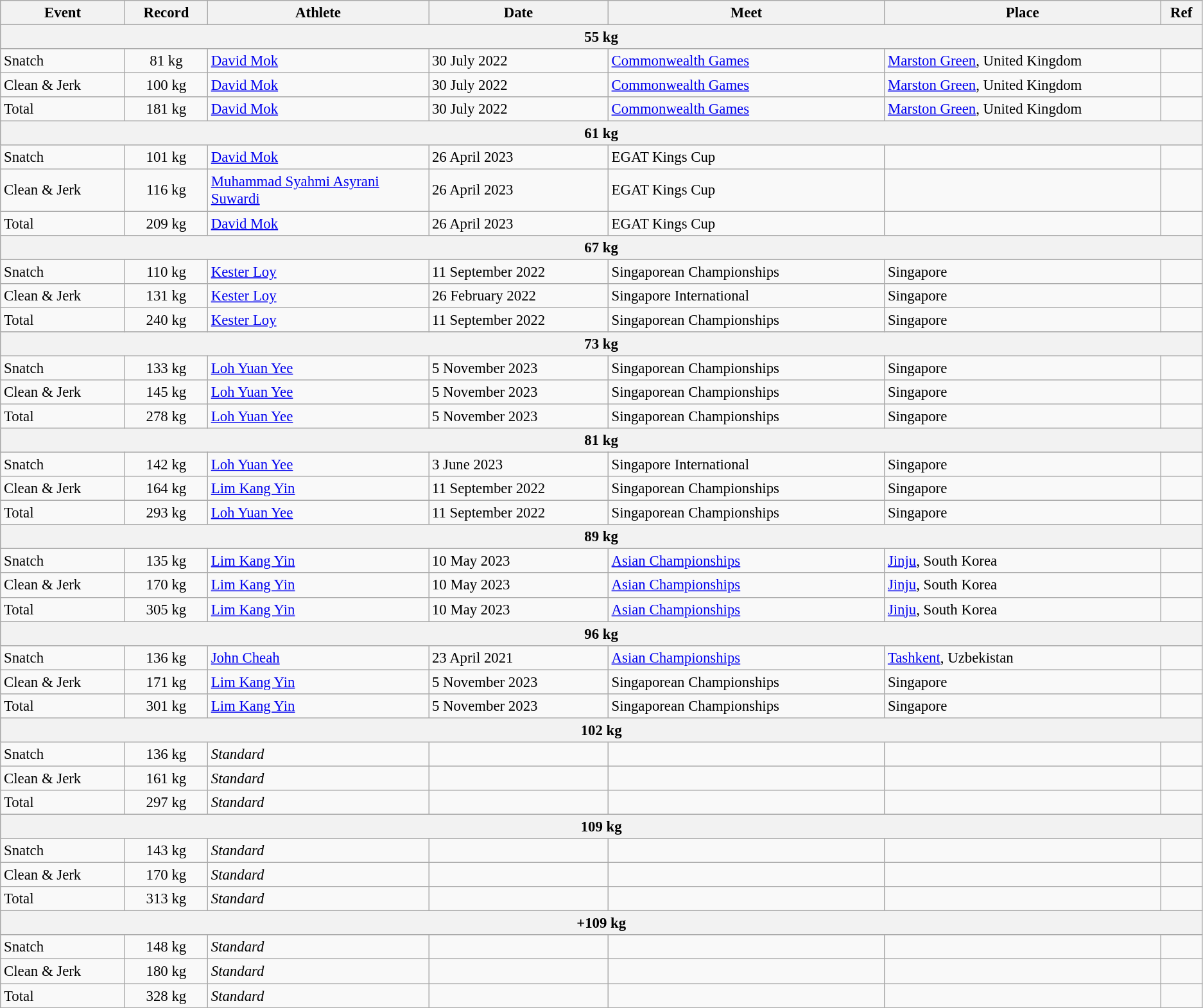<table class="wikitable" style="font-size:95%;">
<tr>
<th width=9%>Event</th>
<th width=6%>Record</th>
<th width=16%>Athlete</th>
<th width=13%>Date</th>
<th width=20%>Meet</th>
<th width=20%>Place</th>
<th width=3%>Ref</th>
</tr>
<tr bgcolor="#DDDDDD">
<th colspan="7">55 kg</th>
</tr>
<tr>
<td>Snatch</td>
<td align="center">81 kg</td>
<td><a href='#'>David Mok</a></td>
<td>30 July 2022</td>
<td><a href='#'>Commonwealth Games</a></td>
<td><a href='#'>Marston Green</a>, United Kingdom</td>
<td></td>
</tr>
<tr>
<td>Clean & Jerk</td>
<td align="center">100 kg</td>
<td><a href='#'>David Mok</a></td>
<td>30 July 2022</td>
<td><a href='#'>Commonwealth Games</a></td>
<td><a href='#'>Marston Green</a>, United Kingdom</td>
<td></td>
</tr>
<tr>
<td>Total</td>
<td align="center">181 kg</td>
<td><a href='#'>David Mok</a></td>
<td>30 July 2022</td>
<td><a href='#'>Commonwealth Games</a></td>
<td><a href='#'>Marston Green</a>, United Kingdom</td>
<td></td>
</tr>
<tr bgcolor="#DDDDDD">
<th colspan="7">61 kg</th>
</tr>
<tr>
<td>Snatch</td>
<td align="center">101 kg</td>
<td><a href='#'>David Mok</a></td>
<td>26 April 2023</td>
<td>EGAT Kings Cup</td>
<td></td>
<td></td>
</tr>
<tr>
<td>Clean & Jerk</td>
<td align="center">116 kg</td>
<td><a href='#'>Muhammad Syahmi Asyrani Suwardi</a></td>
<td>26 April 2023</td>
<td>EGAT Kings Cup</td>
<td></td>
<td></td>
</tr>
<tr>
<td>Total</td>
<td align="center">209 kg</td>
<td><a href='#'>David Mok</a></td>
<td>26 April 2023</td>
<td>EGAT Kings Cup</td>
<td></td>
<td></td>
</tr>
<tr bgcolor="#DDDDDD">
<th colspan="7">67 kg</th>
</tr>
<tr>
<td>Snatch</td>
<td align="center">110 kg</td>
<td><a href='#'>Kester Loy</a></td>
<td>11 September 2022</td>
<td>Singaporean Championships</td>
<td>Singapore</td>
<td></td>
</tr>
<tr>
<td>Clean & Jerk</td>
<td align="center">131 kg</td>
<td><a href='#'>Kester Loy</a></td>
<td>26 February 2022</td>
<td>Singapore International</td>
<td>Singapore</td>
<td></td>
</tr>
<tr>
<td>Total</td>
<td align="center">240 kg</td>
<td><a href='#'>Kester Loy</a></td>
<td>11 September 2022</td>
<td>Singaporean Championships</td>
<td>Singapore</td>
<td></td>
</tr>
<tr bgcolor="#DDDDDD">
<th colspan="7">73 kg</th>
</tr>
<tr>
<td>Snatch</td>
<td align="center">133 kg</td>
<td><a href='#'>Loh Yuan Yee</a></td>
<td>5 November 2023</td>
<td>Singaporean Championships</td>
<td>Singapore</td>
<td></td>
</tr>
<tr>
<td>Clean & Jerk</td>
<td align="center">145 kg</td>
<td><a href='#'>Loh Yuan Yee</a></td>
<td>5 November 2023</td>
<td>Singaporean Championships</td>
<td>Singapore</td>
<td></td>
</tr>
<tr>
<td>Total</td>
<td align="center">278 kg</td>
<td><a href='#'>Loh Yuan Yee</a></td>
<td>5 November 2023</td>
<td>Singaporean Championships</td>
<td>Singapore</td>
<td></td>
</tr>
<tr bgcolor="#DDDDDD">
<th colspan="7">81 kg</th>
</tr>
<tr>
<td>Snatch</td>
<td align="center">142 kg</td>
<td><a href='#'>Loh Yuan Yee</a></td>
<td>3 June 2023</td>
<td>Singapore International</td>
<td>Singapore</td>
<td></td>
</tr>
<tr>
<td>Clean & Jerk</td>
<td align="center">164 kg</td>
<td><a href='#'>Lim Kang Yin</a></td>
<td>11 September 2022</td>
<td>Singaporean Championships</td>
<td>Singapore</td>
<td></td>
</tr>
<tr>
<td>Total</td>
<td align="center">293 kg</td>
<td><a href='#'>Loh Yuan Yee</a></td>
<td>11 September 2022</td>
<td>Singaporean Championships</td>
<td>Singapore</td>
<td></td>
</tr>
<tr bgcolor="#DDDDDD">
<th colspan="7">89 kg</th>
</tr>
<tr>
<td>Snatch</td>
<td align="center">135 kg</td>
<td><a href='#'>Lim Kang Yin</a></td>
<td>10 May 2023</td>
<td><a href='#'>Asian Championships</a></td>
<td><a href='#'>Jinju</a>, South Korea</td>
<td></td>
</tr>
<tr>
<td>Clean & Jerk</td>
<td align="center">170 kg</td>
<td><a href='#'>Lim Kang Yin</a></td>
<td>10 May 2023</td>
<td><a href='#'>Asian Championships</a></td>
<td><a href='#'>Jinju</a>, South Korea</td>
<td></td>
</tr>
<tr>
<td>Total</td>
<td align="center">305 kg</td>
<td><a href='#'>Lim Kang Yin</a></td>
<td>10 May 2023</td>
<td><a href='#'>Asian Championships</a></td>
<td><a href='#'>Jinju</a>, South Korea</td>
<td></td>
</tr>
<tr bgcolor="#DDDDDD">
<th colspan="7">96 kg</th>
</tr>
<tr>
<td>Snatch</td>
<td align="center">136 kg</td>
<td><a href='#'>John Cheah</a></td>
<td>23 April 2021</td>
<td><a href='#'>Asian Championships</a></td>
<td><a href='#'>Tashkent</a>, Uzbekistan</td>
<td></td>
</tr>
<tr>
<td>Clean & Jerk</td>
<td align="center">171 kg</td>
<td><a href='#'>Lim Kang Yin</a></td>
<td>5 November 2023</td>
<td>Singaporean Championships</td>
<td>Singapore</td>
<td></td>
</tr>
<tr>
<td>Total</td>
<td align="center">301 kg</td>
<td><a href='#'>Lim Kang Yin</a></td>
<td>5 November 2023</td>
<td>Singaporean Championships</td>
<td>Singapore</td>
<td></td>
</tr>
<tr bgcolor="#DDDDDD">
<th colspan="7">102 kg</th>
</tr>
<tr>
<td>Snatch</td>
<td align="center">136 kg</td>
<td><em>Standard</em></td>
<td></td>
<td></td>
<td></td>
<td></td>
</tr>
<tr>
<td>Clean & Jerk</td>
<td align="center">161 kg</td>
<td><em>Standard</em></td>
<td></td>
<td></td>
<td></td>
<td></td>
</tr>
<tr>
<td>Total</td>
<td align="center">297 kg</td>
<td><em>Standard</em></td>
<td></td>
<td></td>
<td></td>
<td></td>
</tr>
<tr bgcolor="#DDDDDD">
<th colspan="7">109 kg</th>
</tr>
<tr>
<td>Snatch</td>
<td align="center">143 kg</td>
<td><em>Standard</em></td>
<td></td>
<td></td>
<td></td>
<td></td>
</tr>
<tr>
<td>Clean & Jerk</td>
<td align="center">170 kg</td>
<td><em>Standard</em></td>
<td></td>
<td></td>
<td></td>
<td></td>
</tr>
<tr>
<td>Total</td>
<td align="center">313 kg</td>
<td><em>Standard</em></td>
<td></td>
<td></td>
<td></td>
<td></td>
</tr>
<tr bgcolor="#DDDDDD">
<th colspan="7">+109 kg</th>
</tr>
<tr>
<td>Snatch</td>
<td align="center">148 kg</td>
<td><em>Standard</em></td>
<td></td>
<td></td>
<td></td>
<td></td>
</tr>
<tr>
<td>Clean & Jerk</td>
<td align="center">180 kg</td>
<td><em>Standard</em></td>
<td></td>
<td></td>
<td></td>
<td></td>
</tr>
<tr>
<td>Total</td>
<td align="center">328 kg</td>
<td><em>Standard</em></td>
<td></td>
<td></td>
<td></td>
<td></td>
</tr>
</table>
